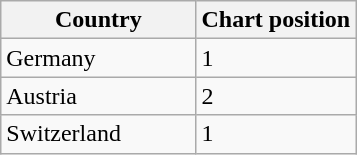<table class="wikitable sortable">
<tr class="hintergrundfarbe5">
<th width="55%">Country</th>
<th width="45%">Chart position</th>
</tr>
<tr>
<td>Germany</td>
<td>1</td>
</tr>
<tr>
<td>Austria</td>
<td>2</td>
</tr>
<tr>
<td>Switzerland</td>
<td>1</td>
</tr>
</table>
